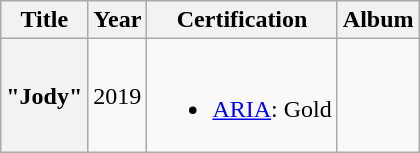<table class="wikitable plainrowheaders" style="text-align:center;">
<tr>
<th rowspan="1">Title</th>
<th rowspan="1">Year</th>
<th colspan="1">Certification</th>
<th rowspan="1">Album</th>
</tr>
<tr>
<th scope="row">"Jody"</th>
<td>2019</td>
<td><br><ul><li><a href='#'>ARIA</a>: Gold</li></ul></td>
<td></td>
</tr>
</table>
